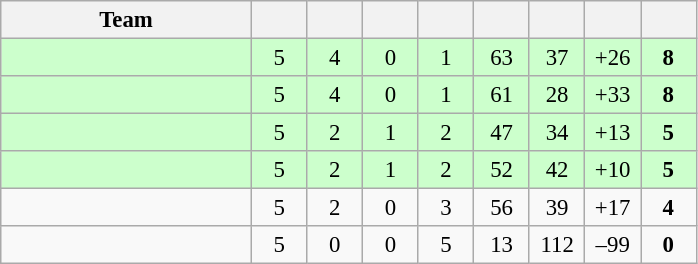<table class="wikitable" style="text-align:center; font-size:95%;">
<tr>
<th width=160>Team</th>
<th width=30></th>
<th width=30></th>
<th width=30></th>
<th width=30></th>
<th width=30></th>
<th width=30></th>
<th width=30></th>
<th width=30></th>
</tr>
<tr bgcolor=#ccffcc>
<td align=left></td>
<td>5</td>
<td>4</td>
<td>0</td>
<td>1</td>
<td>63</td>
<td>37</td>
<td>+26</td>
<td><strong>8</strong></td>
</tr>
<tr bgcolor=#ccffcc>
<td align=left></td>
<td>5</td>
<td>4</td>
<td>0</td>
<td>1</td>
<td>61</td>
<td>28</td>
<td>+33</td>
<td><strong>8</strong></td>
</tr>
<tr bgcolor=#ccffcc>
<td align=left></td>
<td>5</td>
<td>2</td>
<td>1</td>
<td>2</td>
<td>47</td>
<td>34</td>
<td>+13</td>
<td><strong>5</strong></td>
</tr>
<tr bgcolor=#ccffcc>
<td align=left></td>
<td>5</td>
<td>2</td>
<td>1</td>
<td>2</td>
<td>52</td>
<td>42</td>
<td>+10</td>
<td><strong>5</strong></td>
</tr>
<tr>
<td align=left></td>
<td>5</td>
<td>2</td>
<td>0</td>
<td>3</td>
<td>56</td>
<td>39</td>
<td>+17</td>
<td><strong>4</strong></td>
</tr>
<tr>
<td align=left></td>
<td>5</td>
<td>0</td>
<td>0</td>
<td>5</td>
<td>13</td>
<td>112</td>
<td>–99</td>
<td><strong>0</strong></td>
</tr>
</table>
